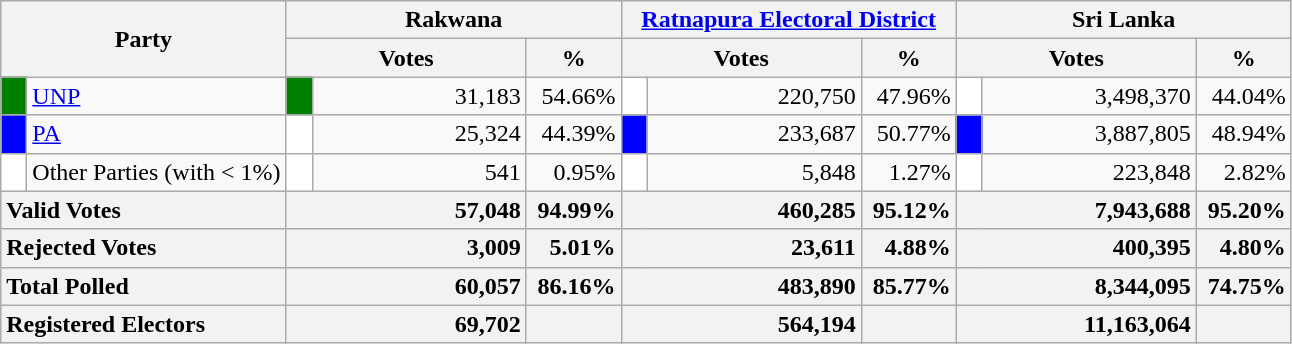<table class="wikitable">
<tr>
<th colspan="2" width="144px"rowspan="2">Party</th>
<th colspan="3" width="216px">Rakwana</th>
<th colspan="3" width="216px"><a href='#'>Ratnapura Electoral District</a></th>
<th colspan="3" width="216px">Sri Lanka</th>
</tr>
<tr>
<th colspan="2" width="144px">Votes</th>
<th>%</th>
<th colspan="2" width="144px">Votes</th>
<th>%</th>
<th colspan="2" width="144px">Votes</th>
<th>%</th>
</tr>
<tr>
<td style="background-color:green;" width="10px"></td>
<td style="text-align:left;"><a href='#'>UNP</a></td>
<td style="background-color:green;" width="10px"></td>
<td style="text-align:right;">31,183</td>
<td style="text-align:right;">54.66%</td>
<td style="background-color:white;" width="10px"></td>
<td style="text-align:right;">220,750</td>
<td style="text-align:right;">47.96%</td>
<td style="background-color:white;" width="10px"></td>
<td style="text-align:right;">3,498,370</td>
<td style="text-align:right;">44.04%</td>
</tr>
<tr>
<td style="background-color:blue;" width="10px"></td>
<td style="text-align:left;"><a href='#'>PA</a></td>
<td style="background-color:white;" width="10px"></td>
<td style="text-align:right;">25,324</td>
<td style="text-align:right;">44.39%</td>
<td style="background-color:blue;" width="10px"></td>
<td style="text-align:right;">233,687</td>
<td style="text-align:right;">50.77%</td>
<td style="background-color:blue;" width="10px"></td>
<td style="text-align:right;">3,887,805</td>
<td style="text-align:right;">48.94%</td>
</tr>
<tr>
<td style="background-color:white;" width="10px"></td>
<td style="text-align:left;">Other Parties (with < 1%)</td>
<td style="background-color:white;" width="10px"></td>
<td style="text-align:right;">541</td>
<td style="text-align:right;">0.95%</td>
<td style="background-color:white;" width="10px"></td>
<td style="text-align:right;">5,848</td>
<td style="text-align:right;">1.27%</td>
<td style="background-color:white;" width="10px"></td>
<td style="text-align:right;">223,848</td>
<td style="text-align:right;">2.82%</td>
</tr>
<tr>
<th colspan="2" width="144px"style="text-align:left;">Valid Votes</th>
<th style="text-align:right;"colspan="2" width="144px">57,048</th>
<th style="text-align:right;">94.99%</th>
<th style="text-align:right;"colspan="2" width="144px">460,285</th>
<th style="text-align:right;">95.12%</th>
<th style="text-align:right;"colspan="2" width="144px">7,943,688</th>
<th style="text-align:right;">95.20%</th>
</tr>
<tr>
<th colspan="2" width="144px"style="text-align:left;">Rejected Votes</th>
<th style="text-align:right;"colspan="2" width="144px">3,009</th>
<th style="text-align:right;">5.01%</th>
<th style="text-align:right;"colspan="2" width="144px">23,611</th>
<th style="text-align:right;">4.88%</th>
<th style="text-align:right;"colspan="2" width="144px">400,395</th>
<th style="text-align:right;">4.80%</th>
</tr>
<tr>
<th colspan="2" width="144px"style="text-align:left;">Total Polled</th>
<th style="text-align:right;"colspan="2" width="144px">60,057</th>
<th style="text-align:right;">86.16%</th>
<th style="text-align:right;"colspan="2" width="144px">483,890</th>
<th style="text-align:right;">85.77%</th>
<th style="text-align:right;"colspan="2" width="144px">8,344,095</th>
<th style="text-align:right;">74.75%</th>
</tr>
<tr>
<th colspan="2" width="144px"style="text-align:left;">Registered Electors</th>
<th style="text-align:right;"colspan="2" width="144px">69,702</th>
<th></th>
<th style="text-align:right;"colspan="2" width="144px">564,194</th>
<th></th>
<th style="text-align:right;"colspan="2" width="144px">11,163,064</th>
<th></th>
</tr>
</table>
